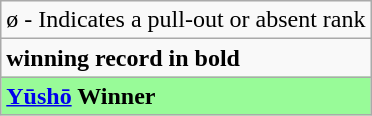<table class="wikitable">
<tr>
<td>ø - Indicates a pull-out or absent rank</td>
</tr>
<tr>
<td><strong>winning record in bold</strong></td>
</tr>
<tr>
<td style="background: PaleGreen;"><strong><a href='#'>Yūshō</a> Winner</strong></td>
</tr>
</table>
